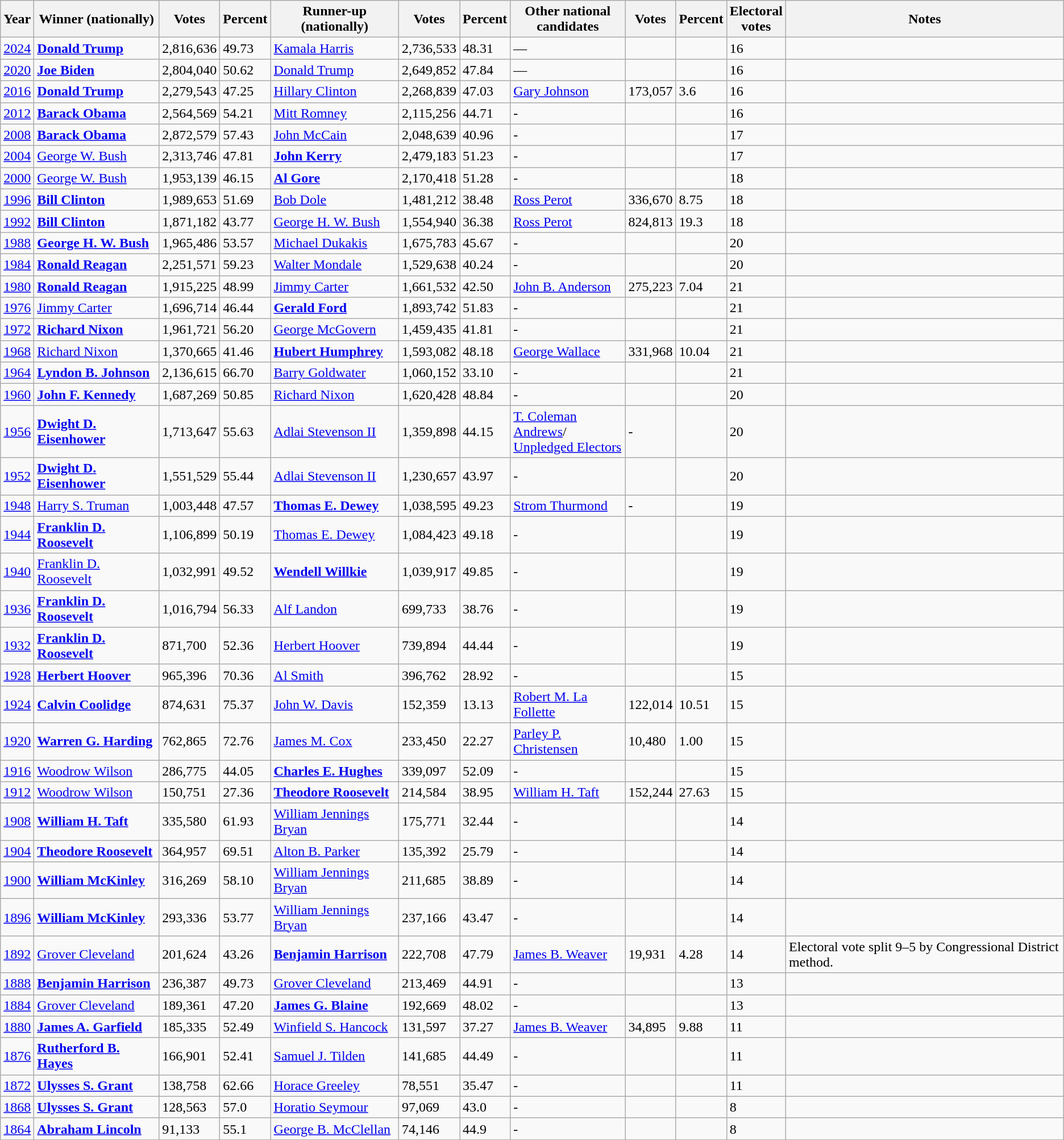<table class="wikitable sortable">
<tr>
<th data-sort-type="number">Year</th>
<th>Winner (nationally)</th>
<th data-sort-type="number">Votes</th>
<th data-sort-type="number">Percent</th>
<th>Runner-up (nationally)</th>
<th data-sort-type="number">Votes</th>
<th data-sort-type="number">Percent</th>
<th>Other national<br>candidates</th>
<th data-sort-type="number">Votes</th>
<th data-sort-type="number">Percent</th>
<th data-sort-type="number">Electoral<br>votes</th>
<th class="unsortable">Notes</th>
</tr>
<tr>
<td><a href='#'>2024</a></td>
<td><strong><a href='#'>Donald Trump</a></strong></td>
<td>2,816,636</td>
<td>49.73</td>
<td><a href='#'>Kamala Harris</a></td>
<td>2,736,533</td>
<td>48.31</td>
<td>—</td>
<td></td>
<td></td>
<td>16</td>
<td></td>
</tr>
<tr>
<td><a href='#'>2020</a></td>
<td><strong><a href='#'>Joe Biden</a></strong></td>
<td>2,804,040</td>
<td>50.62</td>
<td><a href='#'>Donald Trump</a></td>
<td>2,649,852</td>
<td>47.84</td>
<td>—</td>
<td></td>
<td></td>
<td>16</td>
<td></td>
</tr>
<tr>
<td><a href='#'>2016</a></td>
<td><strong><a href='#'>Donald Trump</a></strong></td>
<td>2,279,543</td>
<td>47.25</td>
<td><a href='#'>Hillary Clinton</a></td>
<td>2,268,839</td>
<td>47.03</td>
<td><a href='#'>Gary Johnson</a></td>
<td>173,057</td>
<td>3.6</td>
<td>16</td>
<td></td>
</tr>
<tr>
<td><a href='#'>2012</a></td>
<td><strong><a href='#'>Barack Obama</a></strong></td>
<td>2,564,569</td>
<td>54.21</td>
<td><a href='#'>Mitt Romney</a></td>
<td>2,115,256</td>
<td>44.71</td>
<td>-</td>
<td></td>
<td></td>
<td>16</td>
<td></td>
</tr>
<tr>
<td><a href='#'>2008</a></td>
<td><strong><a href='#'>Barack Obama</a></strong></td>
<td>2,872,579</td>
<td>57.43</td>
<td><a href='#'>John McCain</a></td>
<td>2,048,639</td>
<td>40.96</td>
<td>-</td>
<td></td>
<td></td>
<td>17</td>
<td></td>
</tr>
<tr>
<td><a href='#'>2004</a></td>
<td><a href='#'>George W. Bush</a></td>
<td>2,313,746</td>
<td>47.81</td>
<td><strong><a href='#'>John Kerry</a></strong></td>
<td>2,479,183</td>
<td>51.23</td>
<td>-</td>
<td></td>
<td></td>
<td>17</td>
<td></td>
</tr>
<tr>
<td><a href='#'>2000</a></td>
<td><a href='#'>George W. Bush</a></td>
<td>1,953,139</td>
<td>46.15</td>
<td><strong><a href='#'>Al Gore</a></strong></td>
<td>2,170,418</td>
<td>51.28</td>
<td>-</td>
<td></td>
<td></td>
<td>18</td>
<td></td>
</tr>
<tr>
<td><a href='#'>1996</a></td>
<td><strong><a href='#'>Bill Clinton</a></strong></td>
<td>1,989,653</td>
<td>51.69</td>
<td><a href='#'>Bob Dole</a></td>
<td>1,481,212</td>
<td>38.48</td>
<td><a href='#'>Ross Perot</a></td>
<td>336,670</td>
<td>8.75</td>
<td>18</td>
<td></td>
</tr>
<tr>
<td><a href='#'>1992</a></td>
<td><strong><a href='#'>Bill Clinton</a></strong></td>
<td>1,871,182</td>
<td>43.77</td>
<td><a href='#'>George H. W. Bush</a></td>
<td>1,554,940</td>
<td>36.38</td>
<td><a href='#'>Ross Perot</a></td>
<td>824,813</td>
<td>19.3</td>
<td>18</td>
<td></td>
</tr>
<tr>
<td><a href='#'>1988</a></td>
<td><strong><a href='#'>George H. W. Bush</a></strong></td>
<td>1,965,486</td>
<td>53.57</td>
<td><a href='#'>Michael Dukakis</a></td>
<td>1,675,783</td>
<td>45.67</td>
<td>-</td>
<td></td>
<td></td>
<td>20</td>
<td></td>
</tr>
<tr>
<td><a href='#'>1984</a></td>
<td><strong><a href='#'>Ronald Reagan</a></strong></td>
<td>2,251,571</td>
<td>59.23</td>
<td><a href='#'>Walter Mondale</a></td>
<td>1,529,638</td>
<td>40.24</td>
<td>-</td>
<td></td>
<td></td>
<td>20</td>
<td></td>
</tr>
<tr>
<td><a href='#'>1980</a></td>
<td><strong><a href='#'>Ronald Reagan</a></strong></td>
<td>1,915,225</td>
<td>48.99</td>
<td><a href='#'>Jimmy Carter</a></td>
<td>1,661,532</td>
<td>42.50</td>
<td><a href='#'>John B. Anderson</a></td>
<td>275,223</td>
<td>7.04</td>
<td>21</td>
<td></td>
</tr>
<tr>
<td><a href='#'>1976</a></td>
<td><a href='#'>Jimmy Carter</a></td>
<td>1,696,714</td>
<td>46.44</td>
<td><strong><a href='#'>Gerald Ford</a></strong></td>
<td>1,893,742</td>
<td>51.83</td>
<td>-</td>
<td></td>
<td></td>
<td>21</td>
<td></td>
</tr>
<tr>
<td><a href='#'>1972</a></td>
<td><strong><a href='#'>Richard Nixon</a></strong></td>
<td>1,961,721</td>
<td>56.20</td>
<td><a href='#'>George McGovern</a></td>
<td>1,459,435</td>
<td>41.81</td>
<td>-</td>
<td></td>
<td></td>
<td>21</td>
<td></td>
</tr>
<tr>
<td><a href='#'>1968</a></td>
<td><a href='#'>Richard Nixon</a></td>
<td>1,370,665</td>
<td>41.46</td>
<td><strong><a href='#'>Hubert Humphrey</a></strong></td>
<td>1,593,082</td>
<td>48.18</td>
<td><a href='#'>George Wallace</a></td>
<td>331,968</td>
<td>10.04</td>
<td>21</td>
<td></td>
</tr>
<tr>
<td><a href='#'>1964</a></td>
<td><strong><a href='#'>Lyndon B. Johnson</a></strong></td>
<td>2,136,615</td>
<td>66.70</td>
<td><a href='#'>Barry Goldwater</a></td>
<td>1,060,152</td>
<td>33.10</td>
<td>-</td>
<td></td>
<td></td>
<td>21</td>
<td></td>
</tr>
<tr>
<td><a href='#'>1960</a></td>
<td><strong><a href='#'>John F. Kennedy</a></strong></td>
<td>1,687,269</td>
<td>50.85</td>
<td><a href='#'>Richard Nixon</a></td>
<td>1,620,428</td>
<td>48.84</td>
<td>-</td>
<td></td>
<td></td>
<td>20</td>
<td></td>
</tr>
<tr>
<td><a href='#'>1956</a></td>
<td><strong><a href='#'>Dwight D. Eisenhower</a></strong></td>
<td>1,713,647</td>
<td>55.63</td>
<td><a href='#'>Adlai Stevenson II</a></td>
<td>1,359,898</td>
<td>44.15</td>
<td><a href='#'>T. Coleman Andrews</a>/<br><a href='#'>Unpledged Electors</a></td>
<td>-</td>
<td></td>
<td>20</td>
<td></td>
</tr>
<tr>
<td><a href='#'>1952</a></td>
<td><strong><a href='#'>Dwight D. Eisenhower</a></strong></td>
<td>1,551,529</td>
<td>55.44</td>
<td><a href='#'>Adlai Stevenson II</a></td>
<td>1,230,657</td>
<td>43.97</td>
<td>-</td>
<td></td>
<td></td>
<td>20</td>
<td></td>
</tr>
<tr>
<td><a href='#'>1948</a></td>
<td><a href='#'>Harry S. Truman</a></td>
<td>1,003,448</td>
<td>47.57</td>
<td><strong><a href='#'>Thomas E. Dewey</a></strong></td>
<td>1,038,595</td>
<td>49.23</td>
<td><a href='#'>Strom Thurmond</a></td>
<td>-</td>
<td></td>
<td>19</td>
<td></td>
</tr>
<tr>
<td><a href='#'>1944</a></td>
<td><strong><a href='#'>Franklin D. Roosevelt</a></strong></td>
<td>1,106,899</td>
<td>50.19</td>
<td><a href='#'>Thomas E. Dewey</a></td>
<td>1,084,423</td>
<td>49.18</td>
<td>-</td>
<td></td>
<td></td>
<td>19</td>
<td></td>
</tr>
<tr>
<td><a href='#'>1940</a></td>
<td><a href='#'>Franklin D. Roosevelt</a></td>
<td>1,032,991</td>
<td>49.52</td>
<td><strong><a href='#'>Wendell Willkie</a></strong></td>
<td>1,039,917</td>
<td>49.85</td>
<td>-</td>
<td></td>
<td></td>
<td>19</td>
<td></td>
</tr>
<tr>
<td><a href='#'>1936</a></td>
<td><strong><a href='#'>Franklin D. Roosevelt</a></strong></td>
<td>1,016,794</td>
<td>56.33</td>
<td><a href='#'>Alf Landon</a></td>
<td>699,733</td>
<td>38.76</td>
<td>-</td>
<td></td>
<td></td>
<td>19</td>
<td></td>
</tr>
<tr>
<td><a href='#'>1932</a></td>
<td><strong><a href='#'>Franklin D. Roosevelt</a></strong></td>
<td>871,700</td>
<td>52.36</td>
<td><a href='#'>Herbert Hoover</a></td>
<td>739,894</td>
<td>44.44</td>
<td>-</td>
<td></td>
<td></td>
<td>19</td>
<td></td>
</tr>
<tr>
<td><a href='#'>1928</a></td>
<td><strong><a href='#'>Herbert Hoover</a></strong></td>
<td>965,396</td>
<td>70.36</td>
<td><a href='#'>Al Smith</a></td>
<td>396,762</td>
<td>28.92</td>
<td>-</td>
<td></td>
<td></td>
<td>15</td>
<td></td>
</tr>
<tr>
<td><a href='#'>1924</a></td>
<td><strong><a href='#'>Calvin Coolidge</a></strong></td>
<td>874,631</td>
<td>75.37</td>
<td><a href='#'>John W. Davis</a></td>
<td>152,359</td>
<td>13.13</td>
<td><a href='#'>Robert M. La Follette</a></td>
<td>122,014</td>
<td>10.51</td>
<td>15</td>
<td></td>
</tr>
<tr>
<td><a href='#'>1920</a></td>
<td><strong><a href='#'>Warren G. Harding</a></strong></td>
<td>762,865</td>
<td>72.76</td>
<td><a href='#'>James M. Cox</a></td>
<td>233,450</td>
<td>22.27</td>
<td><a href='#'>Parley P. Christensen</a></td>
<td>10,480</td>
<td>1.00</td>
<td>15</td>
<td></td>
</tr>
<tr>
<td><a href='#'>1916</a></td>
<td><a href='#'>Woodrow Wilson</a></td>
<td>286,775</td>
<td>44.05</td>
<td><strong><a href='#'>Charles E. Hughes</a></strong></td>
<td>339,097</td>
<td>52.09</td>
<td>-</td>
<td></td>
<td></td>
<td>15</td>
<td></td>
</tr>
<tr>
<td><a href='#'>1912</a></td>
<td><a href='#'>Woodrow Wilson</a></td>
<td>150,751</td>
<td>27.36</td>
<td><strong><a href='#'>Theodore Roosevelt</a></strong></td>
<td>214,584</td>
<td>38.95</td>
<td><a href='#'>William H. Taft</a></td>
<td>152,244</td>
<td>27.63</td>
<td>15</td>
<td></td>
</tr>
<tr>
<td><a href='#'>1908</a></td>
<td><strong><a href='#'>William H. Taft</a></strong></td>
<td>335,580</td>
<td>61.93</td>
<td><a href='#'>William Jennings Bryan</a></td>
<td>175,771</td>
<td>32.44</td>
<td>-</td>
<td></td>
<td></td>
<td>14</td>
<td></td>
</tr>
<tr>
<td><a href='#'>1904</a></td>
<td><strong><a href='#'>Theodore Roosevelt</a></strong></td>
<td>364,957</td>
<td>69.51</td>
<td><a href='#'>Alton B. Parker</a></td>
<td>135,392</td>
<td>25.79</td>
<td>-</td>
<td></td>
<td></td>
<td>14</td>
<td></td>
</tr>
<tr>
<td><a href='#'>1900</a></td>
<td><strong><a href='#'>William McKinley</a></strong></td>
<td>316,269</td>
<td>58.10</td>
<td><a href='#'>William Jennings Bryan</a></td>
<td>211,685</td>
<td>38.89</td>
<td>-</td>
<td></td>
<td></td>
<td>14</td>
<td></td>
</tr>
<tr>
<td><a href='#'>1896</a></td>
<td><strong><a href='#'>William McKinley</a></strong></td>
<td>293,336</td>
<td>53.77</td>
<td><a href='#'>William Jennings Bryan</a></td>
<td>237,166</td>
<td>43.47</td>
<td>-</td>
<td></td>
<td></td>
<td>14</td>
<td></td>
</tr>
<tr>
<td><a href='#'>1892</a></td>
<td><a href='#'>Grover Cleveland</a></td>
<td>201,624</td>
<td>43.26</td>
<td><strong><a href='#'>Benjamin Harrison</a></strong></td>
<td>222,708</td>
<td>47.79</td>
<td><a href='#'>James B. Weaver</a></td>
<td>19,931</td>
<td>4.28</td>
<td>14</td>
<td>Electoral vote split 9–5 by Congressional District method.</td>
</tr>
<tr>
<td><a href='#'>1888</a></td>
<td><strong><a href='#'>Benjamin Harrison</a></strong></td>
<td>236,387</td>
<td>49.73</td>
<td><a href='#'>Grover Cleveland</a></td>
<td>213,469</td>
<td>44.91</td>
<td>-</td>
<td></td>
<td></td>
<td>13</td>
<td></td>
</tr>
<tr>
<td><a href='#'>1884</a></td>
<td><a href='#'>Grover Cleveland</a></td>
<td>189,361</td>
<td>47.20</td>
<td><strong><a href='#'>James G. Blaine</a></strong></td>
<td>192,669</td>
<td>48.02</td>
<td>-</td>
<td></td>
<td></td>
<td>13</td>
<td></td>
</tr>
<tr>
<td><a href='#'>1880</a></td>
<td><strong><a href='#'>James A. Garfield</a></strong></td>
<td>185,335</td>
<td>52.49</td>
<td><a href='#'>Winfield S. Hancock</a></td>
<td>131,597</td>
<td>37.27</td>
<td><a href='#'>James B. Weaver</a></td>
<td>34,895</td>
<td>9.88</td>
<td>11</td>
<td></td>
</tr>
<tr>
<td><a href='#'>1876</a></td>
<td><strong><a href='#'>Rutherford B. Hayes</a></strong></td>
<td>166,901</td>
<td>52.41</td>
<td><a href='#'>Samuel J. Tilden</a></td>
<td>141,685</td>
<td>44.49</td>
<td>-</td>
<td></td>
<td></td>
<td>11</td>
<td></td>
</tr>
<tr>
<td><a href='#'>1872</a></td>
<td><strong><a href='#'>Ulysses S. Grant</a></strong></td>
<td>138,758</td>
<td>62.66</td>
<td><a href='#'>Horace Greeley</a></td>
<td>78,551</td>
<td>35.47</td>
<td>-</td>
<td></td>
<td></td>
<td>11</td>
<td></td>
</tr>
<tr>
<td><a href='#'>1868</a></td>
<td><strong><a href='#'>Ulysses S. Grant</a></strong></td>
<td>128,563</td>
<td>57.0</td>
<td><a href='#'>Horatio Seymour</a></td>
<td>97,069</td>
<td>43.0</td>
<td>-</td>
<td></td>
<td></td>
<td>8</td>
<td></td>
</tr>
<tr>
<td><a href='#'>1864</a></td>
<td><strong><a href='#'>Abraham Lincoln</a></strong></td>
<td>91,133</td>
<td>55.1</td>
<td><a href='#'>George B. McClellan</a></td>
<td>74,146</td>
<td>44.9</td>
<td>-</td>
<td></td>
<td></td>
<td>8</td>
<td></td>
</tr>
</table>
